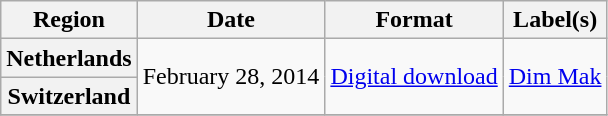<table class="wikitable plainrowheaders">
<tr>
<th>Region</th>
<th>Date</th>
<th>Format</th>
<th>Label(s)</th>
</tr>
<tr>
<th scope="row">Netherlands</th>
<td rowspan="2">February 28, 2014</td>
<td rowspan="2"><a href='#'>Digital download</a></td>
<td rowspan="2"><a href='#'>Dim Mak</a></td>
</tr>
<tr>
<th scope="row">Switzerland</th>
</tr>
<tr>
</tr>
</table>
